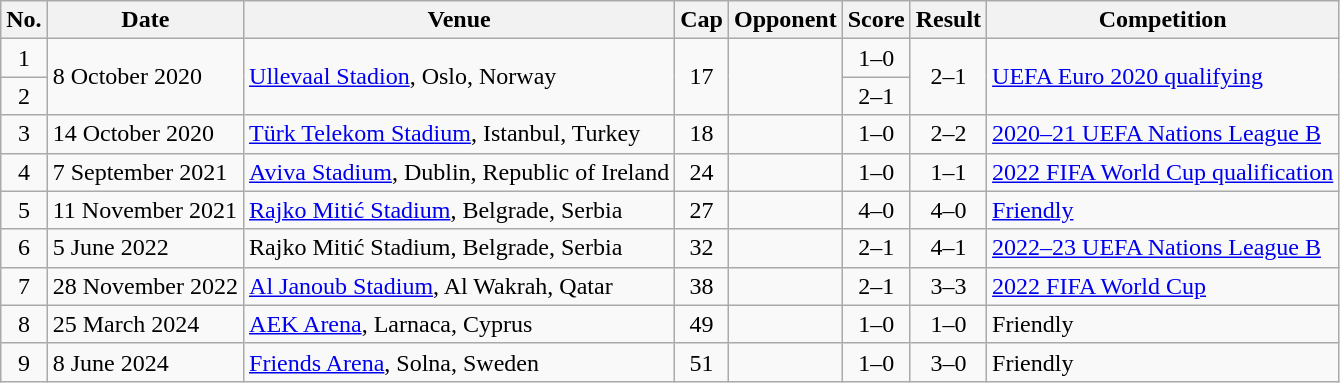<table class="wikitable sortable">
<tr>
<th scope="col">No.</th>
<th scope="col">Date</th>
<th scope="col">Venue</th>
<th scope="col">Cap</th>
<th scope="col">Opponent</th>
<th scope="col">Score</th>
<th scope="col">Result</th>
<th scope="col">Competition</th>
</tr>
<tr>
<td scope=row style="text-align: center">1</td>
<td rowspan="2">8 October 2020</td>
<td rowspan="2"><a href='#'>Ullevaal Stadion</a>, Oslo, Norway</td>
<td rowspan=2 align="center">17</td>
<td rowspan="2"></td>
<td align="center">1–0</td>
<td rowspan="2" align="center">2–1</td>
<td rowspan="2"><a href='#'>UEFA Euro 2020 qualifying</a></td>
</tr>
<tr>
<td scope=row style="text-align: center">2</td>
<td align="center">2–1</td>
</tr>
<tr>
<td scope=row style="text-align: center">3</td>
<td>14 October 2020</td>
<td><a href='#'>Türk Telekom Stadium</a>, Istanbul, Turkey</td>
<td align="center">18</td>
<td></td>
<td align="center">1–0</td>
<td align="center">2–2</td>
<td><a href='#'>2020–21 UEFA Nations League B</a></td>
</tr>
<tr>
<td scope=row style="text-align: center">4</td>
<td>7 September 2021</td>
<td><a href='#'>Aviva Stadium</a>, Dublin, Republic of Ireland</td>
<td align="center">24</td>
<td></td>
<td align="center">1–0</td>
<td align="center">1–1</td>
<td><a href='#'>2022 FIFA World Cup qualification</a></td>
</tr>
<tr>
<td scope=row style="text-align: center">5</td>
<td>11 November 2021</td>
<td><a href='#'>Rajko Mitić Stadium</a>, Belgrade, Serbia</td>
<td align="center">27</td>
<td></td>
<td align="center">4–0</td>
<td align="center">4–0</td>
<td><a href='#'>Friendly</a></td>
</tr>
<tr>
<td scope=row style="text-align: center">6</td>
<td>5 June 2022</td>
<td>Rajko Mitić Stadium, Belgrade, Serbia</td>
<td align="center">32</td>
<td></td>
<td align="center">2–1</td>
<td align="center">4–1</td>
<td><a href='#'>2022–23 UEFA Nations League B</a></td>
</tr>
<tr>
<td scope=row style="text-align: center">7</td>
<td>28 November 2022</td>
<td><a href='#'>Al Janoub Stadium</a>, Al Wakrah, Qatar</td>
<td align="center">38</td>
<td></td>
<td align="center">2–1</td>
<td align="center">3–3</td>
<td><a href='#'>2022 FIFA World Cup</a></td>
</tr>
<tr>
<td scope=row style="text-align: center">8</td>
<td>25 March 2024</td>
<td><a href='#'>AEK Arena</a>, Larnaca, Cyprus</td>
<td align="center">49</td>
<td></td>
<td align="center">1–0</td>
<td align="center">1–0</td>
<td>Friendly</td>
</tr>
<tr>
<td scope=row style="text-align: center">9</td>
<td>8 June 2024</td>
<td><a href='#'>Friends Arena</a>, Solna, Sweden</td>
<td align="center">51</td>
<td></td>
<td align="center">1–0</td>
<td align="center">3–0</td>
<td>Friendly</td>
</tr>
</table>
